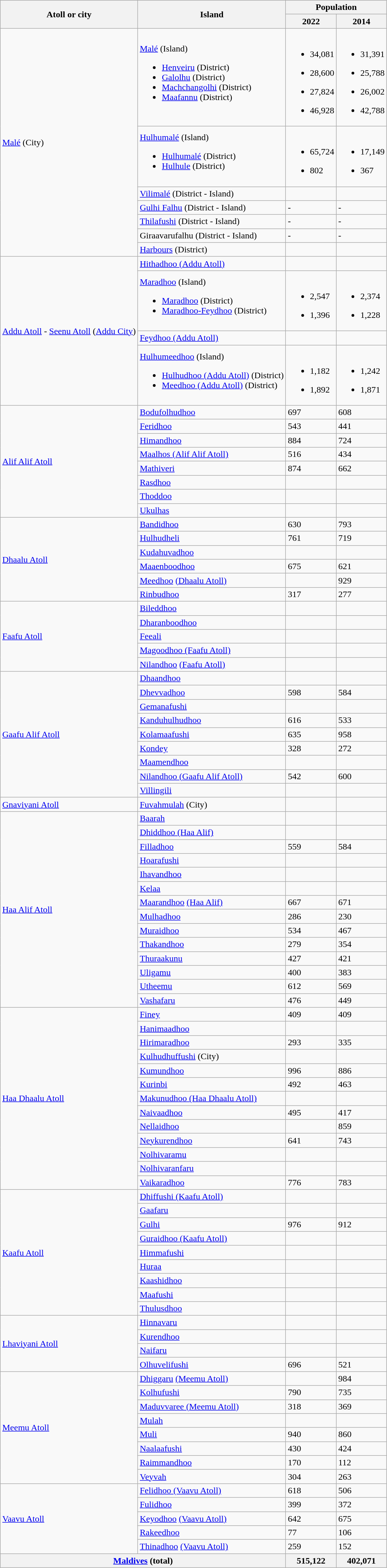<table class="wikitable sortable">
<tr>
<th rowspan="2">Atoll or city</th>
<th rowspan="2">Island</th>
<th colspan="2">Population</th>
</tr>
<tr>
<th>2022</th>
<th>2014</th>
</tr>
<tr>
<td rowspan="7"><a href='#'>Malé</a> (City)</td>
<td><a href='#'>Malé</a> (Island)<br><ul><li><a href='#'>Henveiru</a> (District)</li><li><a href='#'>Galolhu</a> (District)</li><li><a href='#'>Machchangolhi</a> (District)</li><li><a href='#'>Maafannu</a> (District)</li></ul></td>
<td><br><ul><li>34,081</li></ul><ul><li>28,600</li></ul><ul><li>27,824</li></ul><ul><li>46,928</li></ul></td>
<td><br><ul><li>31,391</li></ul><ul><li>25,788</li></ul><ul><li>26,002</li></ul><ul><li>42,788</li></ul></td>
</tr>
<tr>
<td><a href='#'>Hulhumalé</a> (Island)<br><ul><li><a href='#'>Hulhumalé</a> (District)</li><li><a href='#'>Hulhule</a> (District)</li></ul></td>
<td><br><ul><li>65,724</li></ul><ul><li>802</li></ul></td>
<td><br><ul><li>17,149</li></ul><ul><li>367</li></ul></td>
</tr>
<tr>
<td><a href='#'>Vilimalé</a> (District - Island)</td>
<td></td>
<td></td>
</tr>
<tr>
<td><a href='#'>Gulhi Falhu</a> (District - Island)</td>
<td>-</td>
<td>-</td>
</tr>
<tr>
<td><a href='#'>Thilafushi</a> (District - Island)</td>
<td>-</td>
<td>-</td>
</tr>
<tr>
<td>Giraavarufalhu (District - Island)</td>
<td>-</td>
<td>-</td>
</tr>
<tr>
<td><a href='#'>Harbours</a> (District)</td>
<td></td>
<td></td>
</tr>
<tr>
<td rowspan="4"><a href='#'>Addu Atoll</a> - <a href='#'>Seenu Atoll</a> (<a href='#'>Addu City</a>)</td>
<td><a href='#'>Hithadhoo (Addu Atoll)</a></td>
<td></td>
<td></td>
</tr>
<tr>
<td><a href='#'>Maradhoo</a> (Island)<br><ul><li><a href='#'>Maradhoo</a> (District)</li><li><a href='#'>Maradhoo-Feydhoo</a> (District)</li></ul></td>
<td><br><ul><li>2,547</li></ul><ul><li>1,396</li></ul></td>
<td><br><ul><li>2,374</li></ul><ul><li>1,228</li></ul></td>
</tr>
<tr>
<td><a href='#'>Feydhoo (Addu Atoll)</a></td>
<td></td>
<td></td>
</tr>
<tr>
<td><a href='#'>Hulhumeedhoo</a> (Island)<br><ul><li><a href='#'>Hulhudhoo (Addu Atoll)</a> (District)</li><li><a href='#'>Meedhoo (Addu Atoll)</a> (District)</li></ul></td>
<td><br><ul><li>1,182</li></ul><ul><li>1,892</li></ul></td>
<td><br><ul><li>1,242</li></ul><ul><li>1,871</li></ul></td>
</tr>
<tr>
<td rowspan="8"><a href='#'>Alif Alif Atoll</a></td>
<td><a href='#'>Bodufolhudhoo</a></td>
<td>697</td>
<td>608</td>
</tr>
<tr>
<td><a href='#'>Feridhoo</a></td>
<td>543</td>
<td>441</td>
</tr>
<tr>
<td><a href='#'>Himandhoo</a></td>
<td>884</td>
<td>724</td>
</tr>
<tr>
<td><a href='#'>Maalhos (Alif Alif Atoll)</a></td>
<td>516</td>
<td>434</td>
</tr>
<tr>
<td><a href='#'>Mathiveri</a></td>
<td>874</td>
<td>662</td>
</tr>
<tr>
<td><a href='#'>Rasdhoo</a></td>
<td></td>
<td></td>
</tr>
<tr>
<td><a href='#'>Thoddoo</a></td>
<td></td>
<td></td>
</tr>
<tr>
<td><a href='#'>Ukulhas</a></td>
<td></td>
<td></td>
</tr>
<tr>
<td rowspan="6"><a href='#'>Dhaalu Atoll</a></td>
<td><a href='#'>Bandidhoo</a></td>
<td>630</td>
<td>793</td>
</tr>
<tr>
<td><a href='#'>Hulhudheli</a></td>
<td>761</td>
<td>719</td>
</tr>
<tr>
<td><a href='#'>Kudahuvadhoo</a></td>
<td></td>
<td></td>
</tr>
<tr>
<td><a href='#'>Maaenboodhoo</a></td>
<td>675</td>
<td>621</td>
</tr>
<tr>
<td><a href='#'>Meedhoo</a> <a href='#'>(Dhaalu Atoll)</a></td>
<td></td>
<td>929</td>
</tr>
<tr>
<td><a href='#'>Rinbudhoo</a></td>
<td>317</td>
<td>277</td>
</tr>
<tr>
<td rowspan="5"><a href='#'>Faafu Atoll</a></td>
<td><a href='#'>Bileddhoo</a></td>
<td></td>
<td></td>
</tr>
<tr>
<td><a href='#'>Dharanboodhoo</a></td>
<td></td>
<td></td>
</tr>
<tr>
<td><a href='#'>Feeali</a></td>
<td></td>
<td></td>
</tr>
<tr>
<td><a href='#'>Magoodhoo (Faafu Atoll)</a></td>
<td></td>
<td></td>
</tr>
<tr>
<td><a href='#'>Nilandhoo</a> <a href='#'>(Faafu Atoll)</a></td>
<td></td>
<td></td>
</tr>
<tr>
<td rowspan="9"><a href='#'>Gaafu Alif Atoll</a></td>
<td><a href='#'>Dhaandhoo</a></td>
<td></td>
<td></td>
</tr>
<tr>
<td><a href='#'>Dhevvadhoo</a></td>
<td>598</td>
<td>584</td>
</tr>
<tr>
<td><a href='#'>Gemanafushi</a></td>
<td></td>
<td></td>
</tr>
<tr>
<td><a href='#'>Kanduhulhudhoo</a></td>
<td>616</td>
<td>533</td>
</tr>
<tr>
<td><a href='#'>Kolamaafushi</a></td>
<td>635</td>
<td>958</td>
</tr>
<tr>
<td><a href='#'>Kondey</a></td>
<td>328</td>
<td>272</td>
</tr>
<tr>
<td><a href='#'>Maamendhoo</a></td>
<td></td>
<td></td>
</tr>
<tr>
<td><a href='#'>Nilandhoo (Gaafu Alif Atoll)</a></td>
<td>542</td>
<td>600</td>
</tr>
<tr>
<td><a href='#'>Villingili</a></td>
<td></td>
<td></td>
</tr>
<tr>
<td><a href='#'>Gnaviyani Atoll</a></td>
<td><a href='#'>Fuvahmulah</a> (City)</td>
<td></td>
<td></td>
</tr>
<tr>
<td rowspan="14"><a href='#'>Haa Alif Atoll</a></td>
<td><a href='#'>Baarah</a></td>
<td></td>
<td></td>
</tr>
<tr>
<td><a href='#'>Dhiddhoo (Haa Alif)</a></td>
<td></td>
<td></td>
</tr>
<tr>
<td><a href='#'>Filladhoo</a></td>
<td>559</td>
<td>584</td>
</tr>
<tr>
<td><a href='#'>Hoarafushi</a></td>
<td></td>
<td></td>
</tr>
<tr>
<td><a href='#'>Ihavandhoo</a></td>
<td></td>
<td></td>
</tr>
<tr>
<td><a href='#'>Kelaa</a></td>
<td></td>
<td></td>
</tr>
<tr>
<td><a href='#'>Maarandhoo</a> <a href='#'>(Haa Alif)</a></td>
<td>667</td>
<td>671</td>
</tr>
<tr>
<td><a href='#'>Mulhadhoo</a></td>
<td>286</td>
<td>230</td>
</tr>
<tr>
<td><a href='#'>Muraidhoo</a></td>
<td>534</td>
<td>467</td>
</tr>
<tr>
<td><a href='#'>Thakandhoo</a></td>
<td>279</td>
<td>354</td>
</tr>
<tr>
<td><a href='#'>Thuraakunu</a></td>
<td>427</td>
<td>421</td>
</tr>
<tr>
<td><a href='#'>Uligamu</a></td>
<td>400</td>
<td>383</td>
</tr>
<tr>
<td><a href='#'>Utheemu</a></td>
<td>612</td>
<td>569</td>
</tr>
<tr>
<td><a href='#'>Vashafaru</a></td>
<td>476</td>
<td>449</td>
</tr>
<tr>
<td rowspan="13"><a href='#'>Haa Dhaalu Atoll</a></td>
<td><a href='#'>Finey</a></td>
<td>409</td>
<td>409</td>
</tr>
<tr>
<td><a href='#'>Hanimaadhoo</a></td>
<td></td>
<td></td>
</tr>
<tr>
<td><a href='#'>Hirimaradhoo</a></td>
<td>293</td>
<td>335</td>
</tr>
<tr>
<td><a href='#'>Kulhudhuffushi</a> (City)</td>
<td></td>
<td></td>
</tr>
<tr>
<td><a href='#'>Kumundhoo</a></td>
<td>996</td>
<td>886</td>
</tr>
<tr>
<td><a href='#'>Kurinbi</a></td>
<td>492</td>
<td>463</td>
</tr>
<tr>
<td><a href='#'>Makunudhoo (Haa Dhaalu Atoll)</a></td>
<td></td>
<td></td>
</tr>
<tr>
<td><a href='#'>Naivaadhoo</a></td>
<td>495</td>
<td>417</td>
</tr>
<tr>
<td><a href='#'>Nellaidhoo</a></td>
<td></td>
<td>859</td>
</tr>
<tr>
<td><a href='#'>Neykurendhoo</a></td>
<td>641</td>
<td>743</td>
</tr>
<tr>
<td><a href='#'>Nolhivaramu</a></td>
<td></td>
<td></td>
</tr>
<tr>
<td><a href='#'>Nolhivaranfaru</a></td>
<td></td>
<td></td>
</tr>
<tr>
<td><a href='#'>Vaikaradhoo</a></td>
<td>776</td>
<td>783</td>
</tr>
<tr>
<td rowspan="9"><a href='#'>Kaafu Atoll</a></td>
<td><a href='#'>Dhiffushi (Kaafu Atoll)</a></td>
<td></td>
<td></td>
</tr>
<tr>
<td><a href='#'>Gaafaru</a></td>
<td></td>
<td></td>
</tr>
<tr>
<td><a href='#'>Gulhi</a></td>
<td>976</td>
<td>912</td>
</tr>
<tr>
<td><a href='#'>Guraidhoo (Kaafu Atoll)</a></td>
<td></td>
<td></td>
</tr>
<tr>
<td><a href='#'>Himmafushi</a></td>
<td></td>
<td></td>
</tr>
<tr>
<td><a href='#'>Huraa</a></td>
<td></td>
<td></td>
</tr>
<tr>
<td><a href='#'>Kaashidhoo</a></td>
<td></td>
<td></td>
</tr>
<tr>
<td><a href='#'>Maafushi</a></td>
<td></td>
<td></td>
</tr>
<tr>
<td><a href='#'>Thulusdhoo</a></td>
<td></td>
<td></td>
</tr>
<tr>
<td rowspan="4"><a href='#'>Lhaviyani Atoll</a></td>
<td><a href='#'>Hinnavaru</a></td>
<td></td>
<td></td>
</tr>
<tr>
<td><a href='#'>Kurendhoo</a></td>
<td></td>
<td></td>
</tr>
<tr>
<td><a href='#'>Naifaru</a></td>
<td></td>
<td></td>
</tr>
<tr>
<td><a href='#'>Olhuvelifushi</a></td>
<td>696</td>
<td>521</td>
</tr>
<tr>
<td rowspan="8"><a href='#'>Meemu Atoll</a></td>
<td><a href='#'>Dhiggaru</a> <a href='#'>(Meemu Atoll)</a></td>
<td></td>
<td>984</td>
</tr>
<tr>
<td><a href='#'>Kolhufushi</a></td>
<td>790</td>
<td>735</td>
</tr>
<tr>
<td><a href='#'>Maduvvaree (Meemu Atoll)</a></td>
<td>318</td>
<td>369</td>
</tr>
<tr>
<td><a href='#'>Mulah</a></td>
<td></td>
<td></td>
</tr>
<tr>
<td><a href='#'>Muli</a></td>
<td>940</td>
<td>860</td>
</tr>
<tr>
<td><a href='#'>Naalaafushi</a></td>
<td>430</td>
<td>424</td>
</tr>
<tr>
<td><a href='#'>Raimmandhoo</a></td>
<td>170</td>
<td>112</td>
</tr>
<tr>
<td><a href='#'>Veyvah</a></td>
<td>304</td>
<td>263</td>
</tr>
<tr>
<td rowspan="5"><a href='#'>Vaavu Atoll</a></td>
<td><a href='#'>Felidhoo (Vaavu Atoll)</a></td>
<td>618</td>
<td>506</td>
</tr>
<tr>
<td><a href='#'>Fulidhoo</a></td>
<td>399</td>
<td>372</td>
</tr>
<tr>
<td><a href='#'>Keyodhoo</a> <a href='#'>(Vaavu Atoll)</a></td>
<td>642</td>
<td>675</td>
</tr>
<tr>
<td><a href='#'>Rakeedhoo</a></td>
<td>77</td>
<td>106</td>
</tr>
<tr>
<td><a href='#'>Thinadhoo</a> <a href='#'>(Vaavu Atoll)</a></td>
<td>259</td>
<td>152</td>
</tr>
<tr>
<th colspan=2><a href='#'>Maldives</a> (total)</th>
<th>515,122</th>
<th>402,071</th>
</tr>
</table>
